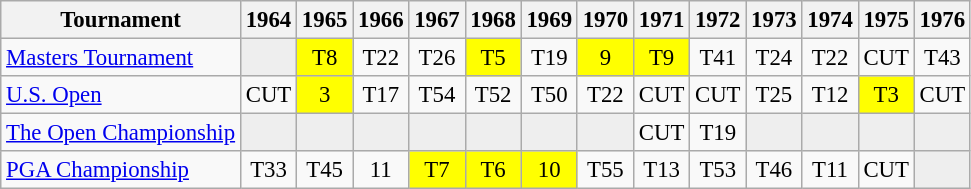<table class="wikitable" style="font-size:95%;text-align:center;">
<tr>
<th>Tournament</th>
<th>1964</th>
<th>1965</th>
<th>1966</th>
<th>1967</th>
<th>1968</th>
<th>1969</th>
<th>1970</th>
<th>1971</th>
<th>1972</th>
<th>1973</th>
<th>1974</th>
<th>1975</th>
<th>1976</th>
</tr>
<tr>
<td align=left><a href='#'>Masters Tournament</a></td>
<td style="background:#eeeeee;"></td>
<td style="background:yellow;">T8</td>
<td>T22</td>
<td>T26</td>
<td style="background:yellow;">T5</td>
<td>T19</td>
<td style="background:yellow;">9</td>
<td style="background:yellow;">T9</td>
<td>T41</td>
<td>T24</td>
<td>T22</td>
<td>CUT</td>
<td>T43</td>
</tr>
<tr>
<td align=left><a href='#'>U.S. Open</a></td>
<td>CUT</td>
<td style="background:yellow;">3</td>
<td>T17</td>
<td>T54</td>
<td>T52</td>
<td>T50</td>
<td>T22</td>
<td>CUT</td>
<td>CUT</td>
<td>T25</td>
<td>T12</td>
<td style="background:yellow;">T3</td>
<td>CUT</td>
</tr>
<tr>
<td align=left><a href='#'>The Open Championship</a></td>
<td style="background:#eeeeee;"></td>
<td style="background:#eeeeee;"></td>
<td style="background:#eeeeee;"></td>
<td style="background:#eeeeee;"></td>
<td style="background:#eeeeee;"></td>
<td style="background:#eeeeee;"></td>
<td style="background:#eeeeee;"></td>
<td>CUT</td>
<td>T19</td>
<td style="background:#eeeeee;"></td>
<td style="background:#eeeeee;"></td>
<td style="background:#eeeeee;"></td>
<td style="background:#eeeeee;"></td>
</tr>
<tr>
<td align=left><a href='#'>PGA Championship</a></td>
<td>T33</td>
<td>T45</td>
<td>11</td>
<td style="background:yellow;">T7</td>
<td style="background:yellow;">T6</td>
<td style="background:yellow;">10</td>
<td>T55</td>
<td>T13</td>
<td>T53</td>
<td>T46</td>
<td>T11</td>
<td>CUT</td>
<td style="background:#eeeeee;"></td>
</tr>
</table>
